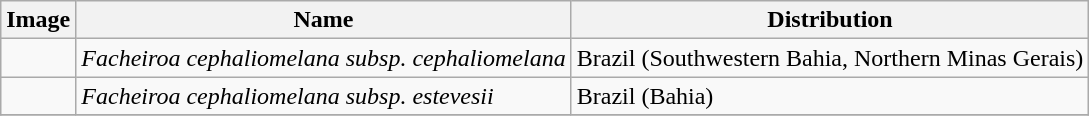<table class="wikitable">
<tr>
<th>Image</th>
<th>Name</th>
<th>Distribution</th>
</tr>
<tr>
<td></td>
<td><em>Facheiroa cephaliomelana subsp. cephaliomelana</em></td>
<td>Brazil (Southwestern Bahia, Northern Minas Gerais)</td>
</tr>
<tr>
<td></td>
<td><em>Facheiroa cephaliomelana subsp. estevesii</em> </td>
<td>Brazil (Bahia)</td>
</tr>
<tr>
</tr>
</table>
